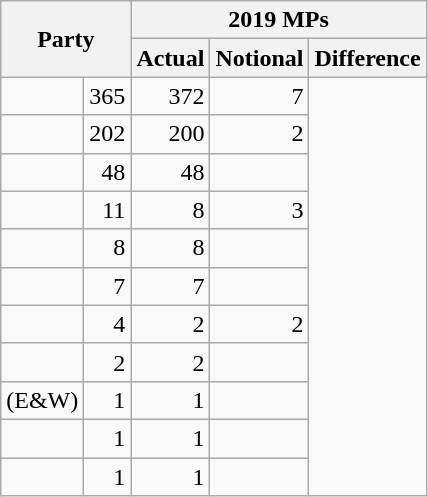<table class="wikitable" style="text-align:right;">
<tr>
<th colspan="2" rowspan="2" class="unsortable">Party</th>
<th colspan="3">2019 MPs</th>
</tr>
<tr>
<th data-sort-type="number">Actual</th>
<th data-sort-type="number">Notional</th>
<th data-sort-type="number">Difference</th>
</tr>
<tr>
<td></td>
<td>365</td>
<td>372</td>
<td> 7</td>
</tr>
<tr>
<td></td>
<td>202</td>
<td>200</td>
<td> 2</td>
</tr>
<tr>
<td></td>
<td>48</td>
<td>48</td>
<td></td>
</tr>
<tr>
<td></td>
<td>11</td>
<td>8</td>
<td> 3</td>
</tr>
<tr>
<td></td>
<td>8</td>
<td>8</td>
<td></td>
</tr>
<tr>
<td></td>
<td>7</td>
<td>7</td>
<td></td>
</tr>
<tr>
<td></td>
<td>4</td>
<td>2</td>
<td> 2</td>
</tr>
<tr>
<td></td>
<td>2</td>
<td>2</td>
<td></td>
</tr>
<tr>
<td> (E&W)</td>
<td>1</td>
<td>1</td>
<td></td>
</tr>
<tr>
<td></td>
<td>1</td>
<td>1</td>
<td></td>
</tr>
<tr>
<td></td>
<td>1</td>
<td>1</td>
<td></td>
</tr>
</table>
